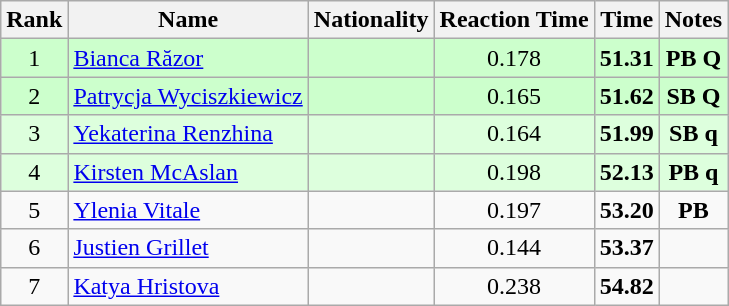<table class="wikitable sortable" style="text-align:center">
<tr>
<th>Rank</th>
<th>Name</th>
<th>Nationality</th>
<th>Reaction Time</th>
<th>Time</th>
<th>Notes</th>
</tr>
<tr bgcolor=ccffcc>
<td>1</td>
<td align=left><a href='#'>Bianca Răzor</a></td>
<td align=left></td>
<td>0.178</td>
<td><strong>51.31</strong></td>
<td><strong>PB Q</strong></td>
</tr>
<tr bgcolor=ccffcc>
<td>2</td>
<td align=left><a href='#'>Patrycja Wyciszkiewicz</a></td>
<td align=left></td>
<td>0.165</td>
<td><strong>51.62</strong></td>
<td><strong>SB Q</strong></td>
</tr>
<tr bgcolor=ddffdd>
<td>3</td>
<td align=left><a href='#'>Yekaterina Renzhina</a></td>
<td align=left></td>
<td>0.164</td>
<td><strong>51.99</strong></td>
<td><strong>SB q</strong></td>
</tr>
<tr bgcolor=ddffdd>
<td>4</td>
<td align=left><a href='#'>Kirsten McAslan</a></td>
<td align=left></td>
<td>0.198</td>
<td><strong>52.13</strong></td>
<td><strong>PB q</strong></td>
</tr>
<tr>
<td>5</td>
<td align=left><a href='#'>Ylenia Vitale</a></td>
<td align=left></td>
<td>0.197</td>
<td><strong>53.20</strong></td>
<td><strong>PB</strong></td>
</tr>
<tr>
<td>6</td>
<td align=left><a href='#'>Justien Grillet</a></td>
<td align=left></td>
<td>0.144</td>
<td><strong>53.37</strong></td>
<td></td>
</tr>
<tr>
<td>7</td>
<td align=left><a href='#'>Katya Hristova</a></td>
<td align=left></td>
<td>0.238</td>
<td><strong>54.82</strong></td>
<td></td>
</tr>
</table>
